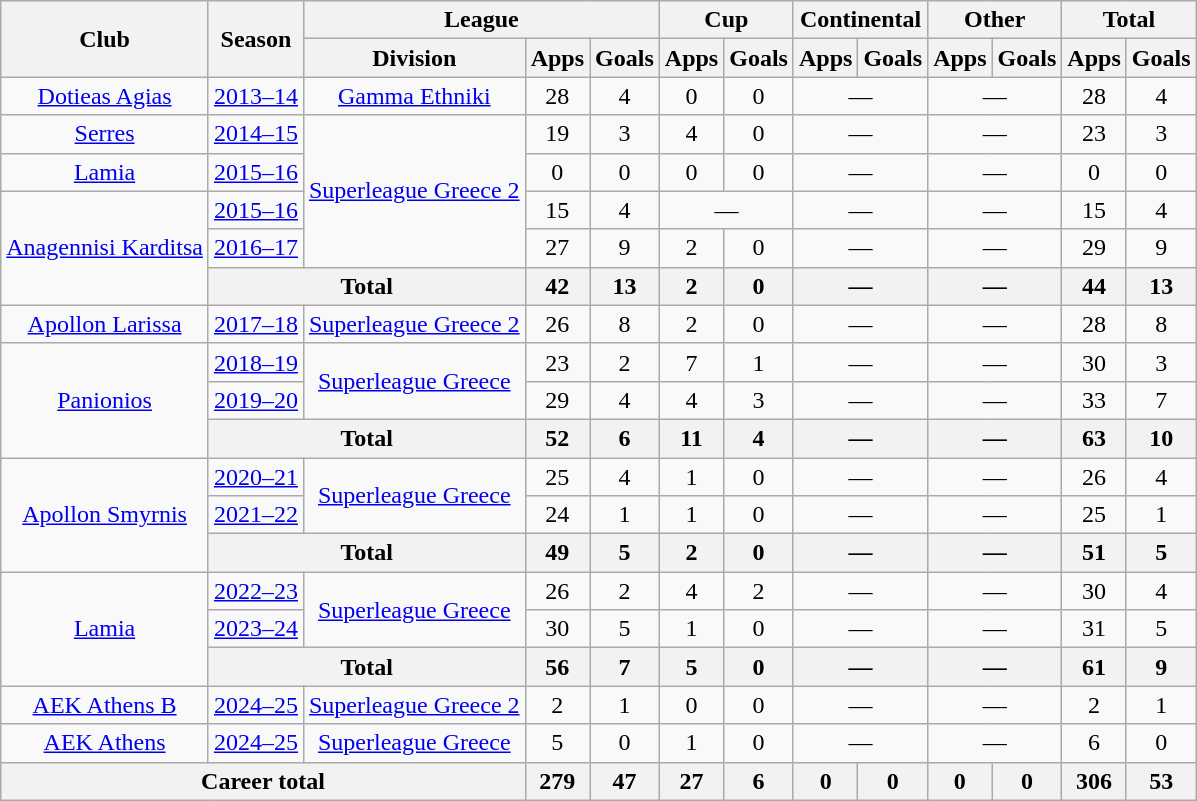<table class="wikitable" style="text-align: center">
<tr>
<th rowspan="2">Club</th>
<th rowspan="2">Season</th>
<th colspan="3">League</th>
<th colspan="2">Cup</th>
<th colspan="2">Continental</th>
<th colspan="2">Other</th>
<th colspan="2">Total</th>
</tr>
<tr>
<th>Division</th>
<th>Apps</th>
<th>Goals</th>
<th>Apps</th>
<th>Goals</th>
<th>Apps</th>
<th>Goals</th>
<th>Apps</th>
<th>Goals</th>
<th>Apps</th>
<th>Goals</th>
</tr>
<tr>
<td><a href='#'>Dotieas Agias</a></td>
<td><a href='#'>2013–14</a></td>
<td><a href='#'>Gamma Ethniki</a></td>
<td>28</td>
<td>4</td>
<td>0</td>
<td>0</td>
<td colspan="2">—</td>
<td colspan="2">—</td>
<td>28</td>
<td>4</td>
</tr>
<tr>
<td><a href='#'>Serres</a></td>
<td><a href='#'>2014–15</a></td>
<td rowspan="4"><a href='#'>Superleague Greece 2</a></td>
<td>19</td>
<td>3</td>
<td>4</td>
<td>0</td>
<td colspan="2">—</td>
<td colspan="2">—</td>
<td>23</td>
<td>3</td>
</tr>
<tr>
<td><a href='#'>Lamia</a></td>
<td><a href='#'>2015–16</a></td>
<td>0</td>
<td>0</td>
<td>0</td>
<td>0</td>
<td colspan="2">—</td>
<td colspan="2">—</td>
<td>0</td>
<td>0</td>
</tr>
<tr>
<td rowspan=3><a href='#'>Anagennisi Karditsa</a></td>
<td><a href='#'>2015–16</a></td>
<td>15</td>
<td>4</td>
<td colspan="2">—</td>
<td colspan="2">—</td>
<td colspan="2">—</td>
<td>15</td>
<td>4</td>
</tr>
<tr>
<td><a href='#'>2016–17</a></td>
<td>27</td>
<td>9</td>
<td>2</td>
<td>0</td>
<td colspan="2">—</td>
<td colspan="2">—</td>
<td>29</td>
<td>9</td>
</tr>
<tr>
<th colspan="2">Total</th>
<th>42</th>
<th>13</th>
<th>2</th>
<th>0</th>
<th colspan="2">—</th>
<th colspan="2">—</th>
<th>44</th>
<th>13</th>
</tr>
<tr>
<td><a href='#'>Apollon Larissa</a></td>
<td><a href='#'>2017–18</a></td>
<td><a href='#'>Superleague Greece 2</a></td>
<td>26</td>
<td>8</td>
<td>2</td>
<td>0</td>
<td colspan="2">—</td>
<td colspan="2">—</td>
<td>28</td>
<td>8</td>
</tr>
<tr>
<td rowspan="3"><a href='#'>Panionios</a></td>
<td><a href='#'>2018–19</a></td>
<td rowspan="2"><a href='#'>Superleague Greece</a></td>
<td>23</td>
<td>2</td>
<td>7</td>
<td>1</td>
<td colspan="2">—</td>
<td colspan="2">—</td>
<td>30</td>
<td>3</td>
</tr>
<tr>
<td><a href='#'>2019–20</a></td>
<td>29</td>
<td>4</td>
<td>4</td>
<td>3</td>
<td colspan="2">—</td>
<td colspan="2">—</td>
<td>33</td>
<td>7</td>
</tr>
<tr>
<th colspan="2">Total</th>
<th>52</th>
<th>6</th>
<th>11</th>
<th>4</th>
<th colspan="2">—</th>
<th colspan="2">—</th>
<th>63</th>
<th>10</th>
</tr>
<tr>
<td rowspan="3"><a href='#'>Apollon Smyrnis</a></td>
<td><a href='#'>2020–21</a></td>
<td rowspan="2"><a href='#'>Superleague Greece</a></td>
<td>25</td>
<td>4</td>
<td>1</td>
<td>0</td>
<td colspan="2">—</td>
<td colspan="2">—</td>
<td>26</td>
<td>4</td>
</tr>
<tr>
<td><a href='#'>2021–22</a></td>
<td>24</td>
<td>1</td>
<td>1</td>
<td>0</td>
<td colspan="2">—</td>
<td colspan="2">—</td>
<td>25</td>
<td>1</td>
</tr>
<tr>
<th colspan="2">Total</th>
<th>49</th>
<th>5</th>
<th>2</th>
<th>0</th>
<th colspan="2">—</th>
<th colspan="2">—</th>
<th>51</th>
<th>5</th>
</tr>
<tr>
<td rowspan="3"><a href='#'>Lamia</a></td>
<td><a href='#'>2022–23</a></td>
<td rowspan="2"><a href='#'>Superleague Greece</a></td>
<td>26</td>
<td>2</td>
<td>4</td>
<td>2</td>
<td colspan="2">—</td>
<td colspan="2">—</td>
<td>30</td>
<td>4</td>
</tr>
<tr>
<td><a href='#'>2023–24</a></td>
<td>30</td>
<td>5</td>
<td>1</td>
<td>0</td>
<td colspan="2">—</td>
<td colspan="2">—</td>
<td>31</td>
<td>5</td>
</tr>
<tr>
<th colspan="2">Total</th>
<th>56</th>
<th>7</th>
<th>5</th>
<th>0</th>
<th colspan="2">—</th>
<th colspan="2">—</th>
<th>61</th>
<th>9</th>
</tr>
<tr>
<td><a href='#'>AEK Athens B</a></td>
<td><a href='#'>2024–25</a></td>
<td><a href='#'>Superleague Greece 2</a></td>
<td>2</td>
<td>1</td>
<td>0</td>
<td>0</td>
<td colspan="2">—</td>
<td colspan="2">—</td>
<td>2</td>
<td>1</td>
</tr>
<tr>
<td><a href='#'>AEK Athens</a></td>
<td><a href='#'>2024–25</a></td>
<td><a href='#'>Superleague Greece</a></td>
<td>5</td>
<td>0</td>
<td>1</td>
<td>0</td>
<td colspan="2">—</td>
<td colspan="2">—</td>
<td>6</td>
<td>0</td>
</tr>
<tr>
<th colspan="3">Career total</th>
<th>279</th>
<th>47</th>
<th>27</th>
<th>6</th>
<th>0</th>
<th>0</th>
<th>0</th>
<th>0</th>
<th>306</th>
<th>53</th>
</tr>
</table>
